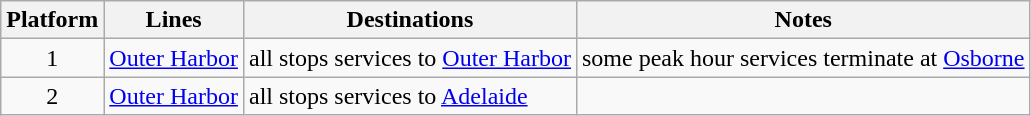<table class="wikitable" style="float: none; margin: 0.5em; ">
<tr>
<th>Platform</th>
<th>Lines</th>
<th>Destinations</th>
<th>Notes</th>
</tr>
<tr>
<td rowspan="1" style="text-align:center;">1</td>
<td style=background:#><a href='#'><span>Outer Harbor</span></a></td>
<td>all stops services to <a href='#'>Outer Harbor</a></td>
<td>some peak hour services terminate at <a href='#'>Osborne</a></td>
</tr>
<tr>
<td rowspan="1" style="text-align:center;">2</td>
<td style=background:#><a href='#'><span>Outer Harbor</span></a></td>
<td>all stops services to <a href='#'>Adelaide</a></td>
<td></td>
</tr>
</table>
